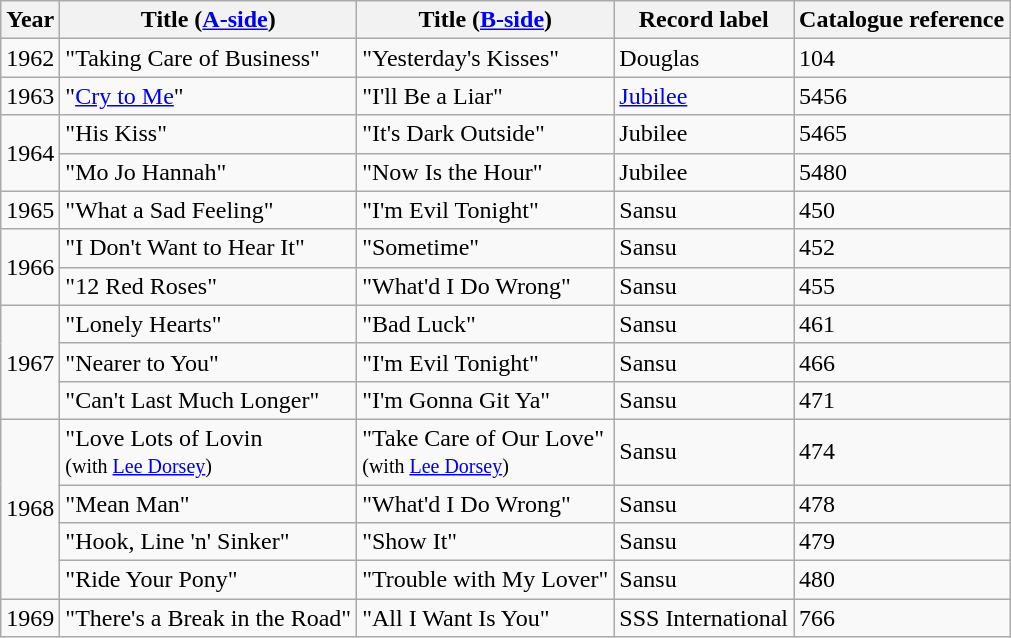<table class="wikitable sortable">
<tr>
<th>Year</th>
<th>Title (<a href='#'>A-side</a>)</th>
<th>Title (<a href='#'>B-side</a>)</th>
<th>Record label</th>
<th>Catalogue reference</th>
</tr>
<tr>
<td>1962</td>
<td>"Taking Care of Business"</td>
<td>"Yesterday's Kisses"</td>
<td>Douglas</td>
<td>104</td>
</tr>
<tr>
<td>1963</td>
<td>"<a href='#'>Cry to Me</a>"</td>
<td>"I'll Be a Liar"</td>
<td><a href='#'>Jubilee</a></td>
<td>5456</td>
</tr>
<tr>
<td rowspan="2">1964</td>
<td>"His Kiss"</td>
<td>"It's Dark Outside"</td>
<td>Jubilee</td>
<td>5465</td>
</tr>
<tr>
<td>"Mo Jo Hannah"</td>
<td>"Now Is the Hour"</td>
<td>Jubilee</td>
<td>5480</td>
</tr>
<tr>
<td>1965</td>
<td>"What a Sad Feeling"</td>
<td>"I'm Evil Tonight"</td>
<td>Sansu</td>
<td>450</td>
</tr>
<tr>
<td rowspan="2">1966</td>
<td>"I Don't Want to Hear It"</td>
<td>"Sometime"</td>
<td>Sansu</td>
<td>452</td>
</tr>
<tr>
<td>"12 Red Roses"</td>
<td>"What'd I Do Wrong"</td>
<td>Sansu</td>
<td>455</td>
</tr>
<tr>
<td rowspan="3">1967</td>
<td>"Lonely Hearts"</td>
<td>"Bad Luck"</td>
<td>Sansu</td>
<td>461</td>
</tr>
<tr>
<td>"Nearer to You"</td>
<td>"I'm Evil Tonight"</td>
<td>Sansu</td>
<td>466</td>
</tr>
<tr>
<td>"Can't Last Much Longer"</td>
<td>"I'm Gonna Git Ya"</td>
<td>Sansu</td>
<td>471</td>
</tr>
<tr>
<td rowspan="4">1968</td>
<td>"Love Lots of Lovin<br><small>(with <a href='#'>Lee Dorsey</a>)</small></td>
<td>"Take Care of Our Love"<br><small>(with <a href='#'>Lee Dorsey</a>)</small></td>
<td>Sansu</td>
<td>474</td>
</tr>
<tr>
<td>"Mean Man"</td>
<td>"What'd I Do Wrong"</td>
<td>Sansu</td>
<td>478</td>
</tr>
<tr>
<td>"Hook, Line 'n' Sinker"</td>
<td>"Show It"</td>
<td>Sansu</td>
<td>479</td>
</tr>
<tr>
<td>"Ride Your Pony"</td>
<td>"Trouble with My Lover"</td>
<td>Sansu</td>
<td>480</td>
</tr>
<tr>
<td>1969</td>
<td>"There's a Break in the Road"</td>
<td>"All I Want Is You"</td>
<td>SSS International</td>
<td>766</td>
</tr>
</table>
